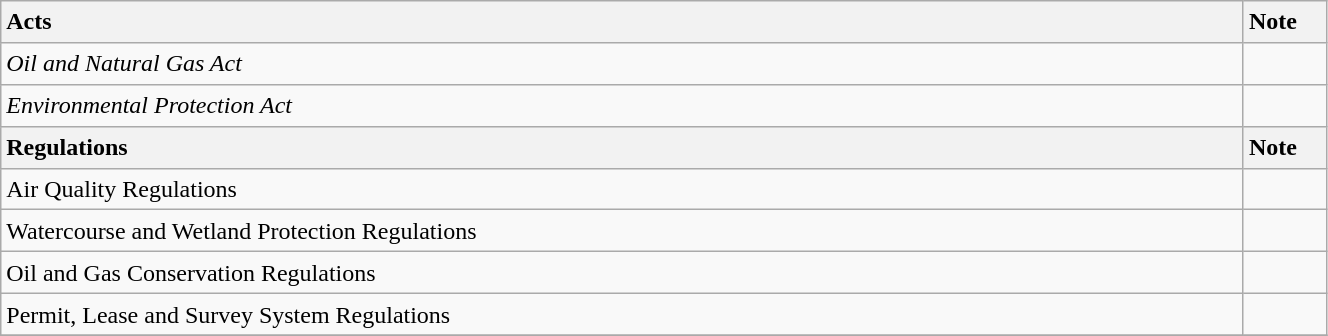<table class="wikitable" style="width: 70%; height: 14em;">
<tr>
<th style="text-align:left;">Acts</th>
<th style="text-align:left;">Note</th>
</tr>
<tr>
<td><em>Oil and Natural Gas Act</em></td>
<td style="width: 3em;"></td>
</tr>
<tr>
<td><em>Environmental Protection Act</em></td>
<td></td>
</tr>
<tr>
<th style="text-align:left;">Regulations</th>
<th style="text-align:left;">Note</th>
</tr>
<tr>
<td>Air Quality Regulations</td>
<td></td>
</tr>
<tr>
<td>Watercourse and Wetland Protection Regulations</td>
<td></td>
</tr>
<tr>
<td>Oil and Gas Conservation Regulations</td>
<td></td>
</tr>
<tr>
<td>Permit, Lease and Survey System Regulations</td>
<td></td>
</tr>
<tr>
</tr>
</table>
